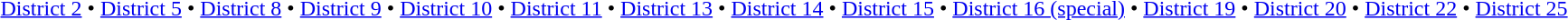<table id=toc class=toc summary=Contents>
<tr>
<td align=center><br><a href='#'>District 2</a> • <a href='#'>District 5</a> • <a href='#'>District 8</a> • <a href='#'>District 9</a> • <a href='#'>District 10</a> • <a href='#'>District 11</a> • <a href='#'>District 13</a> • <a href='#'>District 14</a> • <a href='#'>District 15</a> • <a href='#'>District 16 (special)</a> • <a href='#'>District 19</a> • <a href='#'>District 20</a> • <a href='#'>District 22</a> • <a href='#'>District 25</a></td>
</tr>
</table>
